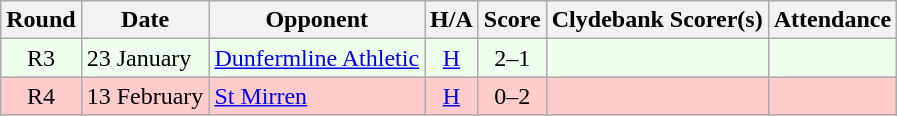<table class="wikitable" style="text-align:center">
<tr>
<th>Round</th>
<th>Date</th>
<th>Opponent</th>
<th>H/A</th>
<th>Score</th>
<th>Clydebank Scorer(s)</th>
<th>Attendance</th>
</tr>
<tr bgcolor=#EEFFEE>
<td>R3</td>
<td align=left>23 January</td>
<td align=left><a href='#'>Dunfermline Athletic</a></td>
<td><a href='#'>H</a></td>
<td>2–1</td>
<td align=left></td>
<td></td>
</tr>
<tr bgcolor=#FFCCCC>
<td>R4</td>
<td align=left>13 February</td>
<td align=left><a href='#'>St Mirren</a></td>
<td><a href='#'>H</a></td>
<td>0–2</td>
<td align=left></td>
<td></td>
</tr>
</table>
